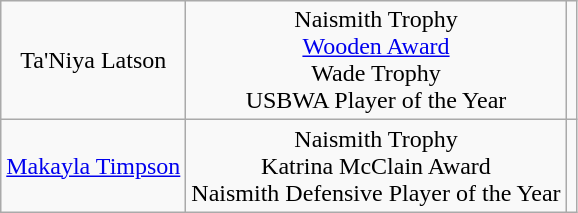<table class="wikitable" style="text-align:center;">
<tr>
<td>Ta'Niya Latson</td>
<td>Naismith Trophy<br><a href='#'>Wooden Award</a><br>Wade Trophy<br>USBWA Player of the Year</td>
<td></td>
</tr>
<tr>
<td><a href='#'>Makayla Timpson</a></td>
<td>Naismith Trophy<br>Katrina McClain Award<br>Naismith Defensive Player of the Year</td>
<td></td>
</tr>
</table>
